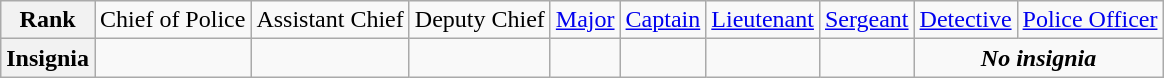<table class="wikitable">
<tr style="text-align:center;">
<th>Rank</th>
<td>Chief of Police</td>
<td>Assistant Chief</td>
<td>Deputy Chief</td>
<td><a href='#'>Major</a></td>
<td><a href='#'>Captain</a></td>
<td><a href='#'>Lieutenant</a></td>
<td><a href='#'>Sergeant</a></td>
<td><a href='#'>Detective</a></td>
<td><a href='#'>Police Officer</a></td>
</tr>
<tr style="text-align:center;">
<th>Insignia</th>
<td></td>
<td></td>
<td></td>
<td></td>
<td></td>
<td></td>
<td></td>
<td colspan=2><strong><em>No insignia</em></strong></td>
</tr>
</table>
